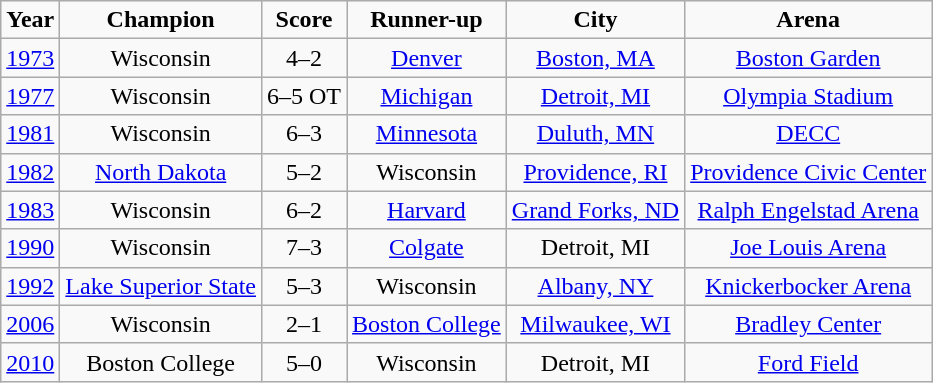<table class="wikitable sortable" style="text-align: center;">
<tr>
<td><strong>Year</strong></td>
<td><strong>Champion</strong></td>
<td><strong>Score</strong></td>
<td><strong>Runner-up</strong></td>
<td><strong>City</strong></td>
<td><strong>Arena</strong></td>
</tr>
<tr>
<td><a href='#'>1973</a></td>
<td>Wisconsin</td>
<td>4–2</td>
<td><a href='#'>Denver</a></td>
<td><a href='#'>Boston, MA</a></td>
<td><a href='#'>Boston Garden</a></td>
</tr>
<tr>
<td><a href='#'>1977</a></td>
<td>Wisconsin</td>
<td>6–5 OT</td>
<td><a href='#'>Michigan</a></td>
<td><a href='#'>Detroit, MI</a></td>
<td><a href='#'>Olympia Stadium</a></td>
</tr>
<tr>
<td><a href='#'>1981</a></td>
<td>Wisconsin</td>
<td>6–3</td>
<td><a href='#'>Minnesota</a></td>
<td><a href='#'>Duluth, MN</a></td>
<td><a href='#'>DECC</a></td>
</tr>
<tr>
<td><a href='#'>1982</a></td>
<td><a href='#'>North Dakota</a></td>
<td>5–2</td>
<td>Wisconsin</td>
<td><a href='#'>Providence, RI</a></td>
<td><a href='#'>Providence Civic Center</a></td>
</tr>
<tr>
<td><a href='#'>1983</a></td>
<td>Wisconsin</td>
<td>6–2</td>
<td><a href='#'>Harvard</a></td>
<td><a href='#'>Grand Forks, ND</a></td>
<td><a href='#'>Ralph Engelstad Arena</a></td>
</tr>
<tr>
<td><a href='#'>1990</a></td>
<td>Wisconsin</td>
<td>7–3</td>
<td><a href='#'>Colgate</a></td>
<td>Detroit, MI</td>
<td><a href='#'>Joe Louis Arena</a></td>
</tr>
<tr>
<td><a href='#'>1992</a></td>
<td><a href='#'>Lake Superior State</a></td>
<td>5–3</td>
<td>Wisconsin</td>
<td><a href='#'>Albany, NY</a></td>
<td><a href='#'>Knickerbocker Arena</a></td>
</tr>
<tr>
<td><a href='#'>2006</a></td>
<td>Wisconsin</td>
<td>2–1</td>
<td><a href='#'>Boston College</a></td>
<td><a href='#'>Milwaukee, WI</a></td>
<td><a href='#'>Bradley Center</a></td>
</tr>
<tr>
<td><a href='#'>2010</a></td>
<td>Boston College</td>
<td>5–0</td>
<td>Wisconsin</td>
<td>Detroit, MI</td>
<td><a href='#'>Ford Field</a></td>
</tr>
</table>
